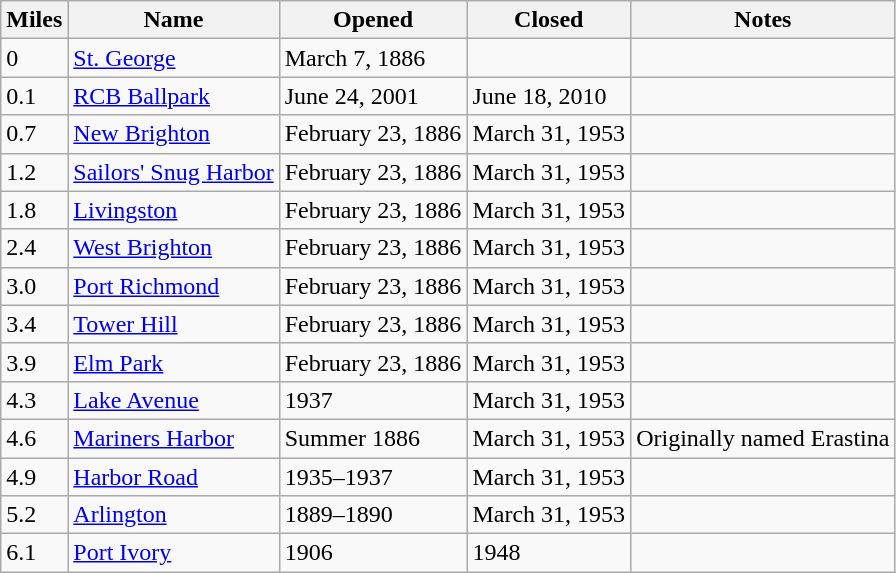<table class=wikitable>
<tr>
<th>Miles</th>
<th>Name</th>
<th>Opened</th>
<th>Closed</th>
<th>Notes</th>
</tr>
<tr>
<td>0</td>
<td><a href='#'>St. George</a></td>
<td>March 7, 1886</td>
<td></td>
<td></td>
</tr>
<tr>
<td>0.1</td>
<td><a href='#'>RCB Ballpark</a></td>
<td>June 24, 2001</td>
<td>June 18, 2010</td>
<td></td>
</tr>
<tr>
<td>0.7</td>
<td><a href='#'>New Brighton</a></td>
<td>February 23, 1886</td>
<td>March 31, 1953</td>
<td></td>
</tr>
<tr>
<td>1.2</td>
<td><a href='#'>Sailors' Snug Harbor</a></td>
<td>February 23, 1886</td>
<td>March 31, 1953</td>
<td></td>
</tr>
<tr>
<td>1.8</td>
<td><a href='#'>Livingston</a></td>
<td>February 23, 1886</td>
<td>March 31, 1953</td>
<td></td>
</tr>
<tr>
<td>2.4</td>
<td><a href='#'>West Brighton</a></td>
<td>February 23, 1886</td>
<td>March 31, 1953</td>
<td></td>
</tr>
<tr>
<td>3.0</td>
<td><a href='#'>Port Richmond</a></td>
<td>February 23, 1886</td>
<td>March 31, 1953</td>
<td></td>
</tr>
<tr>
<td>3.4</td>
<td><a href='#'>Tower Hill</a></td>
<td>February 23, 1886</td>
<td>March 31, 1953</td>
<td></td>
</tr>
<tr>
<td>3.9</td>
<td><a href='#'>Elm Park</a></td>
<td>February 23, 1886</td>
<td>March 31, 1953</td>
<td></td>
</tr>
<tr>
<td>4.3</td>
<td><a href='#'>Lake Avenue</a></td>
<td>1937</td>
<td>March 31, 1953</td>
<td></td>
</tr>
<tr>
<td>4.6</td>
<td><a href='#'>Mariners Harbor</a></td>
<td>Summer 1886</td>
<td>March 31, 1953</td>
<td>Originally named Erastina</td>
</tr>
<tr>
<td>4.9</td>
<td><a href='#'>Harbor Road</a></td>
<td>1935–1937</td>
<td>March 31, 1953</td>
<td></td>
</tr>
<tr>
<td>5.2</td>
<td><a href='#'>Arlington</a></td>
<td>1889–1890</td>
<td>March 31, 1953</td>
<td></td>
</tr>
<tr>
<td>6.1</td>
<td><a href='#'>Port Ivory</a></td>
<td>1906</td>
<td>1948</td>
<td></td>
</tr>
</table>
